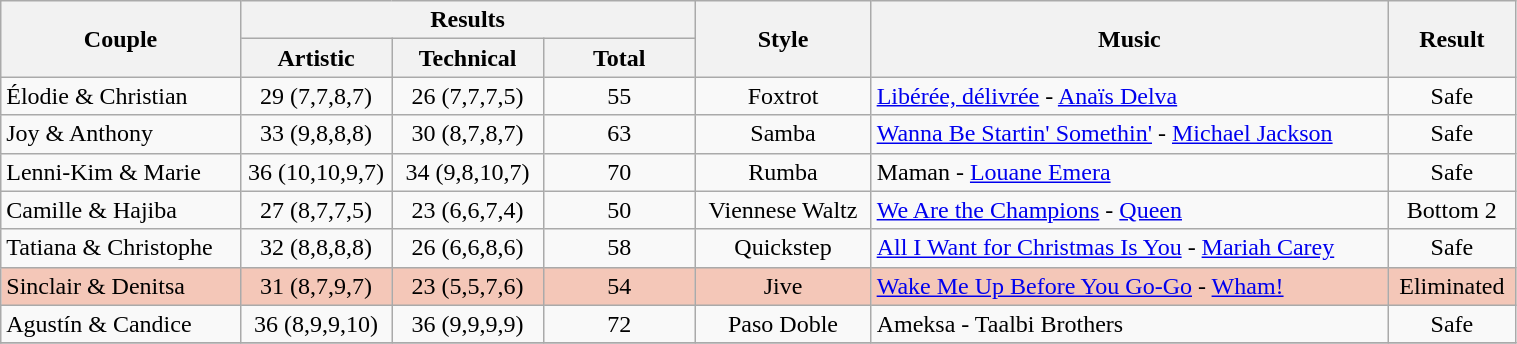<table class="wikitable" style="width:80%; text-align:center;">
<tr>
<th rowspan="2">Couple</th>
<th colspan=3>Results</th>
<th rowspan="2">Style</th>
<th rowspan="2">Music</th>
<th rowspan="2">Result</th>
</tr>
<tr>
<th style="width:10%;">Artistic</th>
<th style="width:10%;">Technical</th>
<th style="width:10%;">Total</th>
</tr>
<tr>
<td style="text-align:left;">Élodie & Christian</td>
<td>29 (7,7,8,7)</td>
<td>26 (7,7,7,5)</td>
<td>55</td>
<td>Foxtrot</td>
<td style="text-align:left;"><a href='#'>Libérée, délivrée</a> - <a href='#'>Anaïs Delva</a></td>
<td>Safe</td>
</tr>
<tr>
<td style="text-align:left;">Joy & Anthony</td>
<td>33 (9,8,8,8)</td>
<td>30 (8,7,8,7)</td>
<td>63</td>
<td>Samba</td>
<td style="text-align:left;"><a href='#'>Wanna Be Startin' Somethin'</a> - <a href='#'>Michael Jackson</a></td>
<td>Safe</td>
</tr>
<tr>
<td style="text-align:left;">Lenni-Kim & Marie</td>
<td>36 (10,10,9,7)</td>
<td>34 (9,8,10,7)</td>
<td>70</td>
<td>Rumba</td>
<td style="text-align:left;">Maman - <a href='#'>Louane Emera</a></td>
<td>Safe</td>
</tr>
<tr>
<td style="text-align:left;">Camille & Hajiba</td>
<td>27 (8,7,7,5)</td>
<td>23 (6,6,7,4)</td>
<td>50</td>
<td>Viennese Waltz</td>
<td style="text-align:left;"><a href='#'>We Are the Champions</a> - <a href='#'>Queen</a></td>
<td>Bottom 2</td>
</tr>
<tr>
<td style="text-align:left;">Tatiana & Christophe</td>
<td>32 (8,8,8,8)</td>
<td>26 (6,6,8,6)</td>
<td>58</td>
<td>Quickstep</td>
<td style="text-align:left;"><a href='#'>All I Want for Christmas Is You</a> - <a href='#'>Mariah Carey</a></td>
<td>Safe</td>
</tr>
<tr style="background:#F4C7B8;">
<td style="text-align:left;">Sinclair & Denitsa</td>
<td>31 (8,7,9,7)</td>
<td>23 (5,5,7,6)</td>
<td>54</td>
<td>Jive</td>
<td style="text-align:left;"><a href='#'>Wake Me Up Before You Go-Go</a> - <a href='#'>Wham!</a></td>
<td>Eliminated</td>
</tr>
<tr>
<td style="text-align:left;">Agustín & Candice</td>
<td>36 (8,9,9,10)</td>
<td>36 (9,9,9,9)</td>
<td>72</td>
<td>Paso Doble</td>
<td style="text-align:left;">Ameksa - Taalbi Brothers</td>
<td>Safe</td>
</tr>
<tr>
</tr>
</table>
